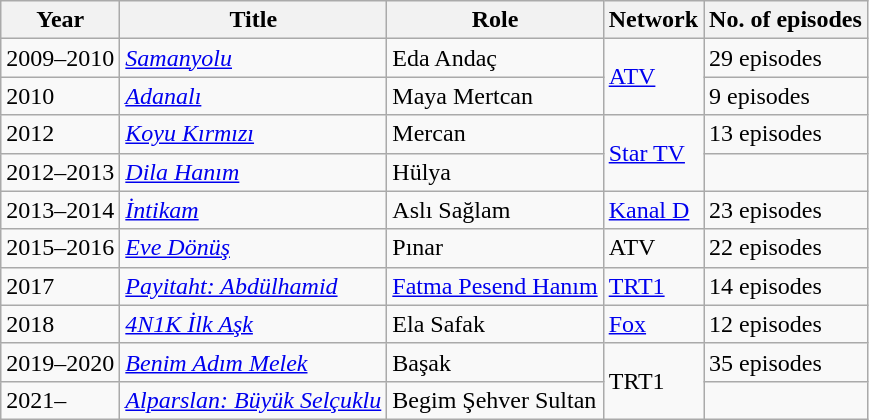<table class="wikitable">
<tr>
<th>Year</th>
<th>Title</th>
<th>Role</th>
<th>Network</th>
<th>No. of episodes</th>
</tr>
<tr>
<td>2009–2010</td>
<td><em><a href='#'>Samanyolu</a></em></td>
<td>Eda Andaç</td>
<td rowspan="2"><a href='#'>ATV</a></td>
<td>29 episodes</td>
</tr>
<tr>
<td>2010</td>
<td><em><a href='#'>Adanalı</a></em></td>
<td>Maya Mertcan</td>
<td>9 episodes</td>
</tr>
<tr>
<td>2012</td>
<td><em><a href='#'>Koyu Kırmızı</a></em></td>
<td>Mercan</td>
<td rowspan="2"><a href='#'>Star TV</a></td>
<td>13 episodes</td>
</tr>
<tr>
<td>2012–2013</td>
<td><em><a href='#'>Dila Hanım</a></em></td>
<td>Hülya</td>
<td></td>
</tr>
<tr>
<td>2013–2014</td>
<td><em><a href='#'>İntikam</a></em></td>
<td>Aslı Sağlam</td>
<td><a href='#'>Kanal D</a></td>
<td>23 episodes</td>
</tr>
<tr>
<td>2015–2016</td>
<td><em><a href='#'>Eve Dönüş</a></em></td>
<td>Pınar</td>
<td>ATV</td>
<td>22 episodes</td>
</tr>
<tr>
<td>2017</td>
<td><em><a href='#'>Payitaht: Abdülhamid</a></em></td>
<td><a href='#'>Fatma Pesend Hanım</a></td>
<td><a href='#'>TRT1</a></td>
<td>14 episodes</td>
</tr>
<tr>
<td>2018</td>
<td><em><a href='#'>4N1K İlk Aşk</a></em></td>
<td>Ela Safak</td>
<td><a href='#'>Fox</a></td>
<td>12 episodes</td>
</tr>
<tr>
<td>2019–2020</td>
<td><em><a href='#'>Benim Adım Melek</a></em></td>
<td>Başak</td>
<td rowspan="2">TRT1</td>
<td>35 episodes</td>
</tr>
<tr>
<td>2021–</td>
<td><em><a href='#'>Alparslan: Büyük Selçuklu</a></em></td>
<td>Begim Şehver Sultan</td>
<td></td>
</tr>
</table>
